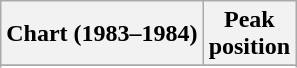<table class="wikitable sortable plainrowheaders" style="text-align:center">
<tr>
<th scope="col">Chart (1983–1984)</th>
<th scope="col">Peak<br>position</th>
</tr>
<tr>
</tr>
<tr>
</tr>
</table>
